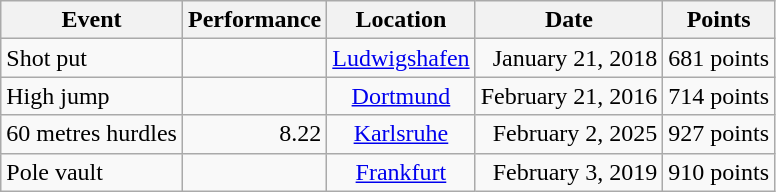<table class="wikitable" |>
<tr>
<th>Event</th>
<th>Performance</th>
<th>Location</th>
<th>Date</th>
<th>Points</th>
</tr>
<tr>
<td>Shot put</td>
<td align=right></td>
<td align=center><a href='#'>Ludwigshafen</a></td>
<td align=right>January 21, 2018</td>
<td align=right>681 points</td>
</tr>
<tr>
<td>High jump</td>
<td align=right></td>
<td align=center><a href='#'>Dortmund</a></td>
<td align=right>February 21, 2016</td>
<td align=right>714 points</td>
</tr>
<tr>
<td>60 metres hurdles</td>
<td align=right>8.22</td>
<td align=center><a href='#'>Karlsruhe</a></td>
<td align=right>February 2, 2025</td>
<td align=right>927 points</td>
</tr>
<tr>
<td>Pole vault</td>
<td align=right></td>
<td align=center><a href='#'>Frankfurt</a></td>
<td align=right>February 3, 2019</td>
<td align=right>910 points</td>
</tr>
</table>
